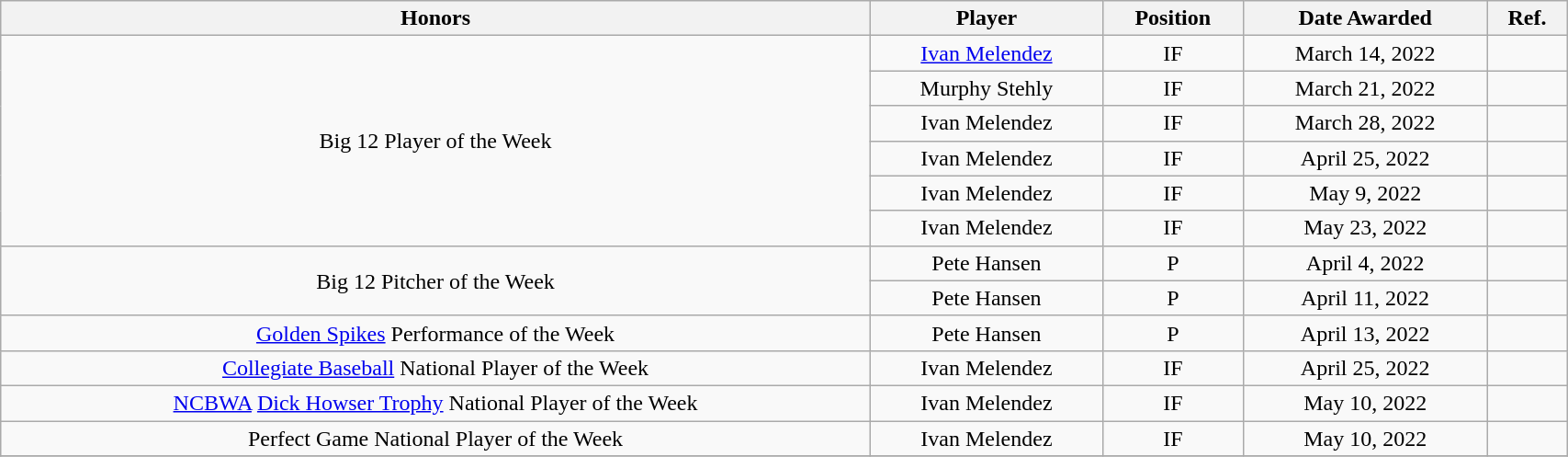<table class="wikitable" style="width: 90%;text-align: center;">
<tr>
<th style=>Honors</th>
<th style=>Player</th>
<th style=>Position</th>
<th style=>Date Awarded</th>
<th style=>Ref.</th>
</tr>
<tr align="center">
<td rowspan="6">Big 12 Player of the Week</td>
<td><a href='#'>Ivan Melendez</a></td>
<td>IF</td>
<td>March 14, 2022</td>
<td></td>
</tr>
<tr>
<td>Murphy Stehly</td>
<td>IF</td>
<td>March 21, 2022</td>
<td></td>
</tr>
<tr>
<td>Ivan Melendez</td>
<td>IF</td>
<td>March 28, 2022</td>
<td></td>
</tr>
<tr>
<td>Ivan Melendez</td>
<td>IF</td>
<td>April 25, 2022</td>
<td></td>
</tr>
<tr>
<td>Ivan Melendez</td>
<td>IF</td>
<td>May 9, 2022</td>
<td></td>
</tr>
<tr>
<td>Ivan Melendez</td>
<td>IF</td>
<td>May 23, 2022</td>
<td></td>
</tr>
<tr align="center">
<td rowspan="2">Big 12 Pitcher of the Week</td>
<td>Pete Hansen</td>
<td>P</td>
<td>April 4, 2022</td>
<td></td>
</tr>
<tr>
<td>Pete Hansen</td>
<td>P</td>
<td>April 11, 2022</td>
<td></td>
</tr>
<tr align="center">
<td><a href='#'>Golden Spikes</a> Performance of the Week</td>
<td>Pete Hansen</td>
<td>P</td>
<td>April 13, 2022</td>
<td></td>
</tr>
<tr align="center">
<td rowspan="1"><a href='#'>Collegiate Baseball</a> National Player of the Week</td>
<td>Ivan Melendez</td>
<td>IF</td>
<td>April 25, 2022</td>
<td></td>
</tr>
<tr align="center">
<td><a href='#'>NCBWA</a> <a href='#'>Dick Howser Trophy</a> National Player of the Week</td>
<td>Ivan Melendez</td>
<td>IF</td>
<td>May 10, 2022</td>
<td></td>
</tr>
<tr align="center">
<td>Perfect Game National Player of the Week</td>
<td>Ivan Melendez</td>
<td>IF</td>
<td>May 10, 2022</td>
<td></td>
</tr>
<tr>
</tr>
</table>
